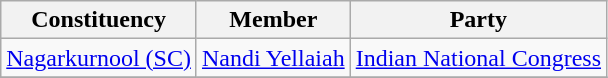<table class="wikitable sortable">
<tr>
<th>Constituency</th>
<th>Member</th>
<th>Party</th>
</tr>
<tr>
<td><a href='#'>Nagarkurnool (SC)</a></td>
<td><a href='#'>Nandi Yellaiah</a></td>
<td><a href='#'>Indian National Congress</a></td>
</tr>
<tr>
</tr>
</table>
